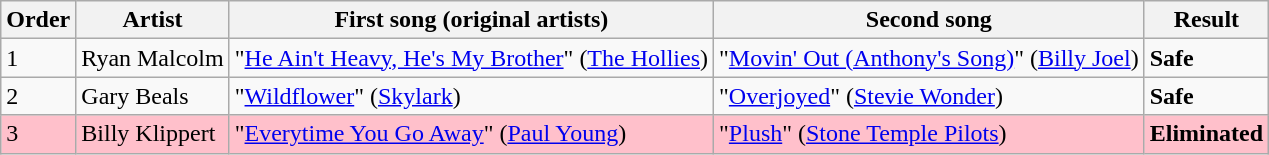<table class=wikitable>
<tr>
<th>Order</th>
<th>Artist</th>
<th>First song (original artists)</th>
<th>Second song</th>
<th>Result</th>
</tr>
<tr>
<td>1</td>
<td>Ryan Malcolm</td>
<td>"<a href='#'>He Ain't Heavy, He's My Brother</a>" (<a href='#'>The Hollies</a>)</td>
<td>"<a href='#'>Movin' Out (Anthony's Song)</a>" (<a href='#'>Billy Joel</a>)</td>
<td><strong>Safe</strong></td>
</tr>
<tr>
<td>2</td>
<td>Gary Beals</td>
<td>"<a href='#'>Wildflower</a>" (<a href='#'>Skylark</a>)</td>
<td>"<a href='#'>Overjoyed</a>" (<a href='#'>Stevie Wonder</a>)</td>
<td><strong>Safe</strong></td>
</tr>
<tr style="background:pink;">
<td>3</td>
<td>Billy Klippert</td>
<td>"<a href='#'>Everytime You Go Away</a>" (<a href='#'>Paul Young</a>)</td>
<td>"<a href='#'>Plush</a>" (<a href='#'>Stone Temple Pilots</a>)</td>
<td><strong>Eliminated</strong></td>
</tr>
</table>
